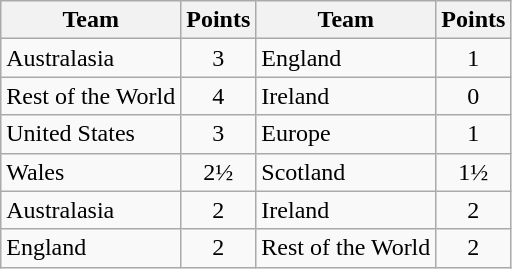<table class="wikitable" style="text-align:center">
<tr>
<th>Team</th>
<th>Points</th>
<th>Team</th>
<th>Points</th>
</tr>
<tr>
<td align=left>Australasia</td>
<td>3</td>
<td align=left> England</td>
<td>1</td>
</tr>
<tr>
<td align=left>Rest of the World</td>
<td>4</td>
<td align=left> Ireland</td>
<td>0</td>
</tr>
<tr>
<td align=left> United States</td>
<td>3</td>
<td align=left> Europe</td>
<td>1</td>
</tr>
<tr>
<td align=left> Wales</td>
<td>2½</td>
<td align=left> Scotland</td>
<td>1½</td>
</tr>
<tr>
<td align=left>Australasia</td>
<td>2</td>
<td align=left> Ireland</td>
<td>2</td>
</tr>
<tr>
<td align=left> England</td>
<td>2</td>
<td align=left>Rest of the World</td>
<td>2</td>
</tr>
</table>
